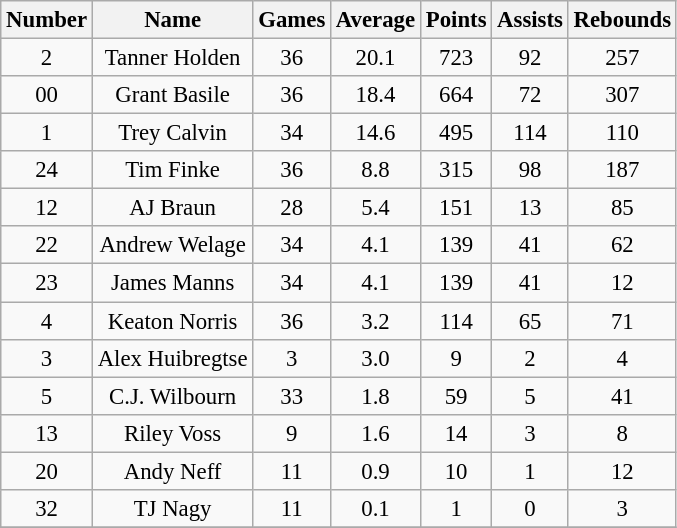<table class="wikitable" style="font-size: 95%;text-align: center;">
<tr>
<th>Number</th>
<th>Name</th>
<th>Games</th>
<th>Average</th>
<th>Points</th>
<th>Assists</th>
<th>Rebounds</th>
</tr>
<tr>
<td>2</td>
<td>Tanner Holden</td>
<td>36</td>
<td>20.1</td>
<td>723</td>
<td>92</td>
<td>257</td>
</tr>
<tr>
<td>00</td>
<td>Grant Basile</td>
<td>36</td>
<td>18.4</td>
<td>664</td>
<td>72</td>
<td>307</td>
</tr>
<tr>
<td>1</td>
<td>Trey Calvin</td>
<td>34</td>
<td>14.6</td>
<td>495</td>
<td>114</td>
<td>110</td>
</tr>
<tr>
<td>24</td>
<td>Tim Finke</td>
<td>36</td>
<td>8.8</td>
<td>315</td>
<td>98</td>
<td>187</td>
</tr>
<tr>
<td>12</td>
<td>AJ Braun</td>
<td>28</td>
<td>5.4</td>
<td>151</td>
<td>13</td>
<td>85</td>
</tr>
<tr>
<td>22</td>
<td>Andrew Welage</td>
<td>34</td>
<td>4.1</td>
<td>139</td>
<td>41</td>
<td>62</td>
</tr>
<tr>
<td>23</td>
<td>James Manns</td>
<td>34</td>
<td>4.1</td>
<td>139</td>
<td>41</td>
<td>12</td>
</tr>
<tr>
<td>4</td>
<td>Keaton Norris</td>
<td>36</td>
<td>3.2</td>
<td>114</td>
<td>65</td>
<td>71</td>
</tr>
<tr>
<td>3</td>
<td>Alex Huibregtse</td>
<td>3</td>
<td>3.0</td>
<td>9</td>
<td>2</td>
<td>4</td>
</tr>
<tr>
<td>5</td>
<td>C.J. Wilbourn</td>
<td>33</td>
<td>1.8</td>
<td>59</td>
<td>5</td>
<td>41</td>
</tr>
<tr>
<td>13</td>
<td>Riley Voss</td>
<td>9</td>
<td>1.6</td>
<td>14</td>
<td>3</td>
<td>8</td>
</tr>
<tr>
<td>20</td>
<td>Andy Neff</td>
<td>11</td>
<td>0.9</td>
<td>10</td>
<td>1</td>
<td>12</td>
</tr>
<tr>
<td>32</td>
<td>TJ Nagy</td>
<td>11</td>
<td>0.1</td>
<td>1</td>
<td>0</td>
<td>3</td>
</tr>
<tr>
</tr>
</table>
